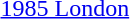<table>
<tr>
<td><a href='#'>1985 London</a></td>
<td></td>
<td></td>
<td></td>
</tr>
</table>
